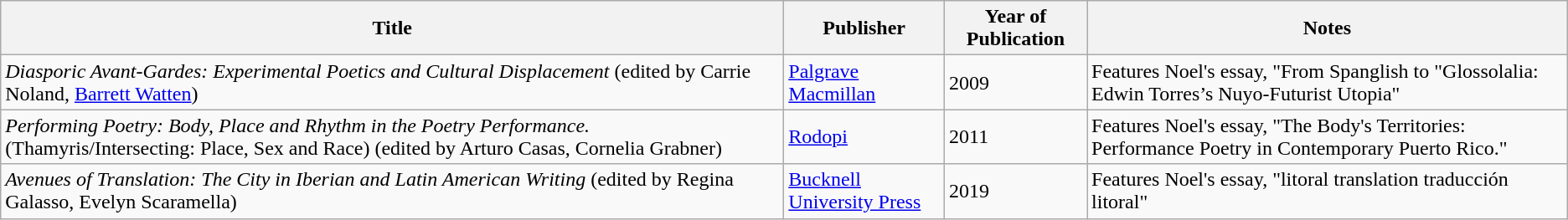<table class="wikitable">
<tr>
<th>Title</th>
<th>Publisher</th>
<th>Year of Publication</th>
<th>Notes</th>
</tr>
<tr>
<td><em>Diasporic Avant-Gardes: Experimental Poetics and Cultural Displacement</em> (edited by Carrie Noland, <a href='#'>Barrett Watten</a>)</td>
<td><a href='#'>Palgrave Macmillan</a></td>
<td>2009</td>
<td>Features Noel's essay, "From Spanglish to "Glossolalia: Edwin Torres’s Nuyo-Futurist Utopia"</td>
</tr>
<tr>
<td><em>Performing Poetry: Body, Place and Rhythm in the Poetry Performance.</em> (Thamyris/Intersecting: Place, Sex and Race) (edited by Arturo Casas, Cornelia Grabner)</td>
<td><a href='#'>Rodopi</a></td>
<td>2011</td>
<td>Features Noel's essay, "The Body's Territories: Performance Poetry in Contemporary Puerto Rico."</td>
</tr>
<tr>
<td><em>Avenues of Translation: The City in Iberian and Latin American Writing</em> (edited by Regina Galasso, Evelyn Scaramella)</td>
<td><a href='#'>Bucknell University Press</a></td>
<td>2019</td>
<td>Features Noel's essay, "litoral translation traducción litoral"</td>
</tr>
</table>
